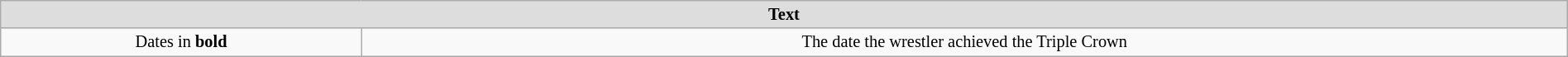<table class="wikitable" style="width:100%; font-size:85%; text-align:center;">
<tr>
<th style="background:#ddd;" colspan="2">Text</th>
</tr>
<tr>
<td>Dates in <strong>bold</strong></td>
<td>The date the wrestler achieved the Triple Crown</td>
</tr>
</table>
